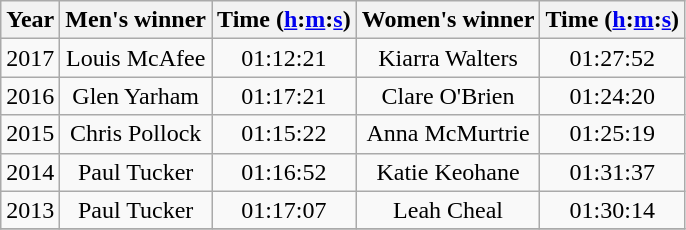<table class="wikitable sortable" style="text-align:center" border="1">
<tr>
<th>Year</th>
<th align="left" class=unsortable>Men's winner</th>
<th>Time (<a href='#'>h</a>:<a href='#'>m</a>:<a href='#'>s</a>)</th>
<th align="left" class=unsortable>Women's winner</th>
<th>Time (<a href='#'>h</a>:<a href='#'>m</a>:<a href='#'>s</a>)</th>
</tr>
<tr 2022>
<td>2017</td>
<td>Louis McAfee</td>
<td>01:12:21</td>
<td>Kiarra Walters</td>
<td>01:27:52</td>
</tr>
<tr>
<td>2016</td>
<td>Glen Yarham</td>
<td>01:17:21</td>
<td>Clare O'Brien</td>
<td>01:24:20</td>
</tr>
<tr>
<td>2015</td>
<td>Chris Pollock</td>
<td>01:15:22</td>
<td>Anna McMurtrie</td>
<td>01:25:19</td>
</tr>
<tr>
<td>2014</td>
<td>Paul Tucker</td>
<td>01:16:52</td>
<td>Katie Keohane</td>
<td>01:31:37</td>
</tr>
<tr>
<td>2013</td>
<td>Paul Tucker</td>
<td>01:17:07</td>
<td>Leah Cheal</td>
<td>01:30:14</td>
</tr>
<tr>
</tr>
</table>
